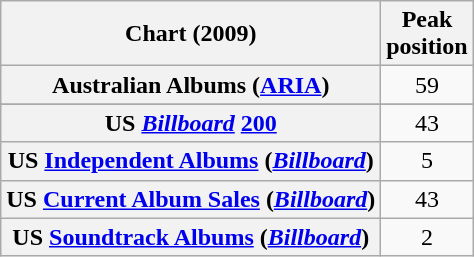<table class="wikitable plainrowheaders sortable">
<tr>
<th>Chart (2009)</th>
<th>Peak<br>position</th>
</tr>
<tr>
<th scope="row">Australian Albums (<a href='#'>ARIA</a>)</th>
<td style="text-align:center;">59</td>
</tr>
<tr>
</tr>
<tr>
</tr>
<tr>
</tr>
<tr>
</tr>
<tr>
</tr>
<tr>
</tr>
<tr>
</tr>
<tr>
<th scope="row">US <em><a href='#'>Billboard</a></em> <a href='#'>200</a></th>
<td style="text-align:center;">43</td>
</tr>
<tr>
<th scope="row">US <a href='#'>Independent Albums</a> (<em><a href='#'>Billboard</a></em>)</th>
<td style="text-align:center;">5</td>
</tr>
<tr>
<th scope="row">US <a href='#'>Current Album Sales</a> (<em><a href='#'>Billboard</a></em>)</th>
<td style="text-align:center;">43</td>
</tr>
<tr>
<th scope="row">US <a href='#'>Soundtrack Albums</a> (<em><a href='#'>Billboard</a></em>)</th>
<td style="text-align:center;">2</td>
</tr>
</table>
